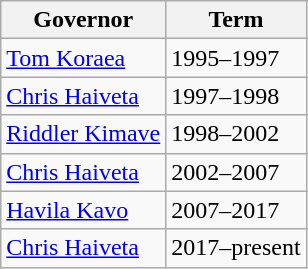<table class="wikitable">
<tr>
<th><strong>Governor</strong></th>
<th><strong>Term</strong></th>
</tr>
<tr>
<td><a href='#'>Tom Koraea</a></td>
<td>1995–1997</td>
</tr>
<tr>
<td><a href='#'>Chris Haiveta</a></td>
<td>1997–1998</td>
</tr>
<tr>
<td><a href='#'>Riddler Kimave</a></td>
<td>1998–2002</td>
</tr>
<tr>
<td><a href='#'>Chris Haiveta</a></td>
<td>2002–2007</td>
</tr>
<tr>
<td><a href='#'>Havila Kavo</a></td>
<td>2007–2017</td>
</tr>
<tr>
<td><a href='#'>Chris Haiveta</a></td>
<td>2017–present</td>
</tr>
</table>
